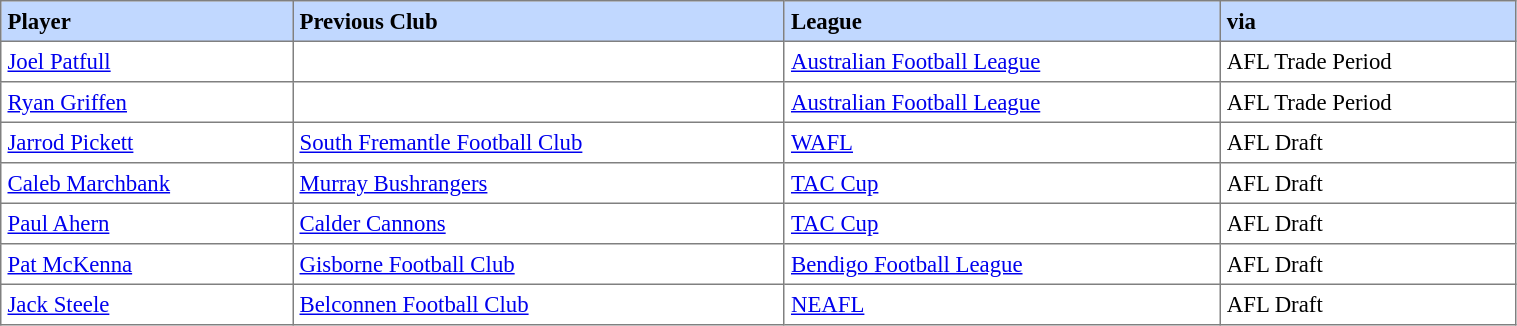<table border="1" cellpadding="4" cellspacing="0"  style="text-align:left; font-size:95%; border-collapse:collapse; width:80%;">
<tr style="background:#C1D8FF;">
<th>Player</th>
<th>Previous Club</th>
<th>League</th>
<th>via</th>
</tr>
<tr>
<td><a href='#'>Joel Patfull</a></td>
<td></td>
<td><a href='#'>Australian Football League</a></td>
<td>AFL Trade Period</td>
</tr>
<tr>
<td><a href='#'>Ryan Griffen</a></td>
<td></td>
<td><a href='#'>Australian Football League</a></td>
<td>AFL Trade Period</td>
</tr>
<tr>
<td><a href='#'>Jarrod Pickett</a></td>
<td><a href='#'>South Fremantle Football Club</a></td>
<td><a href='#'>WAFL</a></td>
<td>AFL Draft</td>
</tr>
<tr>
<td><a href='#'>Caleb Marchbank</a></td>
<td><a href='#'>Murray Bushrangers</a></td>
<td><a href='#'>TAC Cup</a></td>
<td>AFL Draft</td>
</tr>
<tr>
<td><a href='#'>Paul Ahern</a></td>
<td><a href='#'>Calder Cannons</a></td>
<td><a href='#'>TAC Cup</a></td>
<td>AFL Draft</td>
</tr>
<tr>
<td><a href='#'>Pat McKenna</a></td>
<td><a href='#'>Gisborne Football Club</a></td>
<td><a href='#'>Bendigo Football League</a></td>
<td>AFL Draft</td>
</tr>
<tr>
<td><a href='#'>Jack Steele</a></td>
<td><a href='#'>Belconnen Football Club</a></td>
<td><a href='#'>NEAFL</a></td>
<td>AFL Draft</td>
</tr>
</table>
